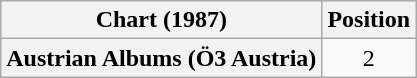<table class="wikitable plainrowheaders" style="text-align:center">
<tr>
<th scope="col">Chart (1987)</th>
<th scope="col">Position</th>
</tr>
<tr>
<th scope="row">Austrian Albums (Ö3 Austria)</th>
<td>2</td>
</tr>
</table>
